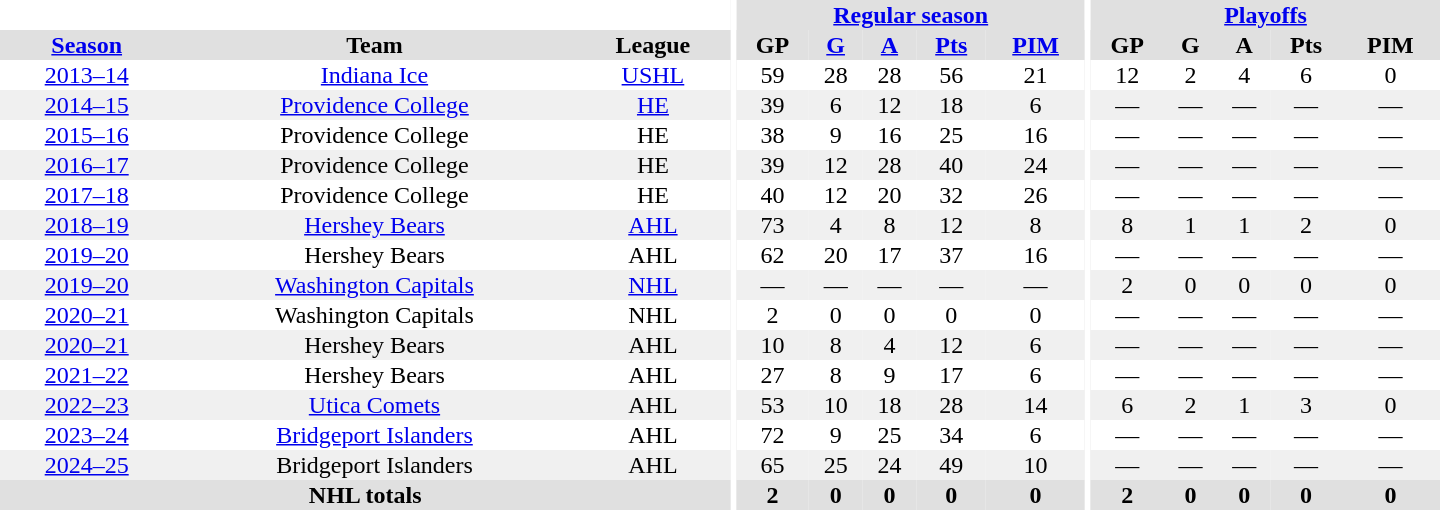<table border="0" cellpadding="1" cellspacing="0" style="text-align:center; width:60em">
<tr bgcolor="#e0e0e0">
<th colspan="3" bgcolor="#ffffff"></th>
<th rowspan="99" bgcolor="#ffffff"></th>
<th colspan="5"><a href='#'>Regular season</a></th>
<th rowspan="99" bgcolor="#ffffff"></th>
<th colspan="5"><a href='#'>Playoffs</a></th>
</tr>
<tr bgcolor="#e0e0e0">
<th><a href='#'>Season</a></th>
<th>Team</th>
<th>League</th>
<th>GP</th>
<th><a href='#'>G</a></th>
<th><a href='#'>A</a></th>
<th><a href='#'>Pts</a></th>
<th><a href='#'>PIM</a></th>
<th>GP</th>
<th>G</th>
<th>A</th>
<th>Pts</th>
<th>PIM</th>
</tr>
<tr>
<td><a href='#'>2013–14</a></td>
<td><a href='#'>Indiana Ice</a></td>
<td><a href='#'>USHL</a></td>
<td>59</td>
<td>28</td>
<td>28</td>
<td>56</td>
<td>21</td>
<td>12</td>
<td>2</td>
<td>4</td>
<td>6</td>
<td>0</td>
</tr>
<tr bgcolor="#f0f0f0">
<td><a href='#'>2014–15</a></td>
<td><a href='#'>Providence College</a></td>
<td><a href='#'>HE</a></td>
<td>39</td>
<td>6</td>
<td>12</td>
<td>18</td>
<td>6</td>
<td>—</td>
<td>—</td>
<td>—</td>
<td>—</td>
<td>—</td>
</tr>
<tr>
<td><a href='#'>2015–16</a></td>
<td>Providence College</td>
<td>HE</td>
<td>38</td>
<td>9</td>
<td>16</td>
<td>25</td>
<td>16</td>
<td>—</td>
<td>—</td>
<td>—</td>
<td>—</td>
<td>—</td>
</tr>
<tr bgcolor="#f0f0f0">
<td><a href='#'>2016–17</a></td>
<td>Providence College</td>
<td>HE</td>
<td>39</td>
<td>12</td>
<td>28</td>
<td>40</td>
<td>24</td>
<td>—</td>
<td>—</td>
<td>—</td>
<td>—</td>
<td>—</td>
</tr>
<tr>
<td><a href='#'>2017–18</a></td>
<td>Providence College</td>
<td>HE</td>
<td>40</td>
<td>12</td>
<td>20</td>
<td>32</td>
<td>26</td>
<td>—</td>
<td>—</td>
<td>—</td>
<td>—</td>
<td>—</td>
</tr>
<tr bgcolor="#f0f0f0">
<td><a href='#'>2018–19</a></td>
<td><a href='#'>Hershey Bears</a></td>
<td><a href='#'>AHL</a></td>
<td>73</td>
<td>4</td>
<td>8</td>
<td>12</td>
<td>8</td>
<td>8</td>
<td>1</td>
<td>1</td>
<td>2</td>
<td>0</td>
</tr>
<tr>
<td><a href='#'>2019–20</a></td>
<td>Hershey Bears</td>
<td>AHL</td>
<td>62</td>
<td>20</td>
<td>17</td>
<td>37</td>
<td>16</td>
<td>—</td>
<td>—</td>
<td>—</td>
<td>—</td>
<td>—</td>
</tr>
<tr bgcolor="#f0f0f0">
<td><a href='#'>2019–20</a></td>
<td><a href='#'>Washington Capitals</a></td>
<td><a href='#'>NHL</a></td>
<td>—</td>
<td>—</td>
<td>—</td>
<td>—</td>
<td>—</td>
<td>2</td>
<td>0</td>
<td>0</td>
<td>0</td>
<td>0</td>
</tr>
<tr>
<td><a href='#'>2020–21</a></td>
<td>Washington Capitals</td>
<td>NHL</td>
<td>2</td>
<td>0</td>
<td>0</td>
<td>0</td>
<td>0</td>
<td>—</td>
<td>—</td>
<td>—</td>
<td>—</td>
<td>—</td>
</tr>
<tr bgcolor="#f0f0f0">
<td><a href='#'>2020–21</a></td>
<td>Hershey Bears</td>
<td>AHL</td>
<td>10</td>
<td>8</td>
<td>4</td>
<td>12</td>
<td>6</td>
<td>—</td>
<td>—</td>
<td>—</td>
<td>—</td>
<td>—</td>
</tr>
<tr>
<td><a href='#'>2021–22</a></td>
<td>Hershey Bears</td>
<td>AHL</td>
<td>27</td>
<td>8</td>
<td>9</td>
<td>17</td>
<td>6</td>
<td>—</td>
<td>—</td>
<td>—</td>
<td>—</td>
<td>—</td>
</tr>
<tr bgcolor="#f0f0f0">
<td><a href='#'>2022–23</a></td>
<td><a href='#'>Utica Comets</a></td>
<td>AHL</td>
<td>53</td>
<td>10</td>
<td>18</td>
<td>28</td>
<td>14</td>
<td>6</td>
<td>2</td>
<td>1</td>
<td>3</td>
<td>0</td>
</tr>
<tr>
<td><a href='#'>2023–24</a></td>
<td><a href='#'>Bridgeport Islanders</a></td>
<td>AHL</td>
<td>72</td>
<td>9</td>
<td>25</td>
<td>34</td>
<td>6</td>
<td>—</td>
<td>—</td>
<td>—</td>
<td>—</td>
<td>—</td>
</tr>
<tr bgcolor="#f0f0f0">
<td><a href='#'>2024–25</a></td>
<td>Bridgeport Islanders</td>
<td>AHL</td>
<td>65</td>
<td>25</td>
<td>24</td>
<td>49</td>
<td>10</td>
<td>—</td>
<td>—</td>
<td>—</td>
<td>—</td>
<td>—</td>
</tr>
<tr bgcolor="#e0e0e0">
<th colspan="3">NHL totals</th>
<th>2</th>
<th>0</th>
<th>0</th>
<th>0</th>
<th>0</th>
<th>2</th>
<th>0</th>
<th>0</th>
<th>0</th>
<th>0</th>
</tr>
</table>
